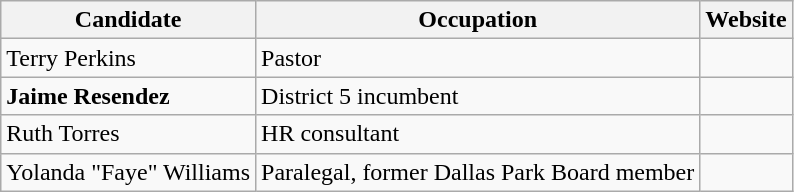<table class="wikitable">
<tr>
<th>Candidate</th>
<th>Occupation</th>
<th>Website</th>
</tr>
<tr>
<td>Terry Perkins</td>
<td>Pastor</td>
<td></td>
</tr>
<tr>
<td><strong>Jaime Resendez </strong></td>
<td>District 5 incumbent</td>
<td></td>
</tr>
<tr>
<td>Ruth Torres</td>
<td>HR consultant</td>
<td> </td>
</tr>
<tr>
<td>Yolanda "Faye" Williams</td>
<td>Paralegal, former Dallas Park Board member</td>
<td></td>
</tr>
</table>
